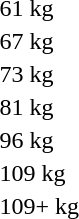<table>
<tr>
<td>61 kg<br></td>
<td></td>
<td></td>
<td></td>
</tr>
<tr>
<td>67 kg<br></td>
<td></td>
<td></td>
<td></td>
</tr>
<tr>
<td>73 kg<br></td>
<td></td>
<td></td>
<td></td>
</tr>
<tr>
<td>81 kg<br></td>
<td></td>
<td></td>
<td></td>
</tr>
<tr>
<td>96 kg<br></td>
<td></td>
<td></td>
<td></td>
</tr>
<tr>
<td>109 kg<br></td>
<td></td>
<td></td>
<td></td>
</tr>
<tr>
<td>109+ kg<br></td>
<td></td>
<td></td>
<td></td>
</tr>
<tr>
</tr>
</table>
